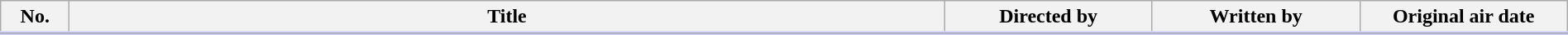<table class="wikitable" style="width:100%; margin:auto; background:#FFF;">
<tr style="border-bottom: 3px solid #CCF;">
<th style="width:3em;">No.</th>
<th>Title</th>
<th style="width:10em;">Directed by</th>
<th style="width:10em;">Written by</th>
<th style="width:10em;">Original air date</th>
</tr>
<tr>
</tr>
</table>
